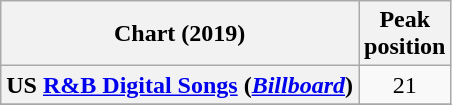<table class="wikitable plainrowheaders" style="text-align:center;">
<tr>
<th scope="col">Chart (2019)</th>
<th scope="col">Peak<br>position</th>
</tr>
<tr>
<th scope="row">US <a href='#'>R&B Digital Songs</a> (<em><a href='#'>Billboard</a></em>)</th>
<td>21</td>
</tr>
<tr>
</tr>
</table>
